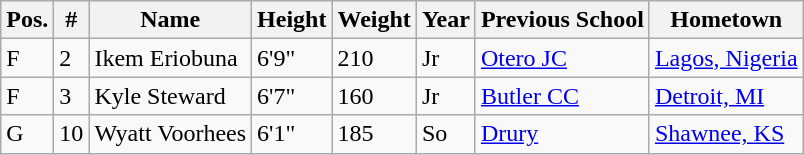<table class="wikitable sortable" border="1">
<tr>
<th>Pos.</th>
<th>#</th>
<th>Name</th>
<th>Height</th>
<th>Weight</th>
<th>Year</th>
<th class="unsortable">Previous School</th>
<th>Hometown</th>
</tr>
<tr>
<td>F</td>
<td>2</td>
<td>Ikem Eriobuna</td>
<td>6'9"</td>
<td>210</td>
<td>Jr</td>
<td><a href='#'>Otero JC</a></td>
<td><a href='#'>Lagos, Nigeria</a></td>
</tr>
<tr>
<td>F</td>
<td>3</td>
<td>Kyle Steward</td>
<td>6'7"</td>
<td>160</td>
<td>Jr</td>
<td><a href='#'>Butler CC</a></td>
<td><a href='#'>Detroit, MI</a></td>
</tr>
<tr>
<td>G</td>
<td>10</td>
<td>Wyatt Voorhees</td>
<td>6'1"</td>
<td>185</td>
<td>So</td>
<td><a href='#'>Drury</a></td>
<td><a href='#'>Shawnee, KS</a></td>
</tr>
</table>
